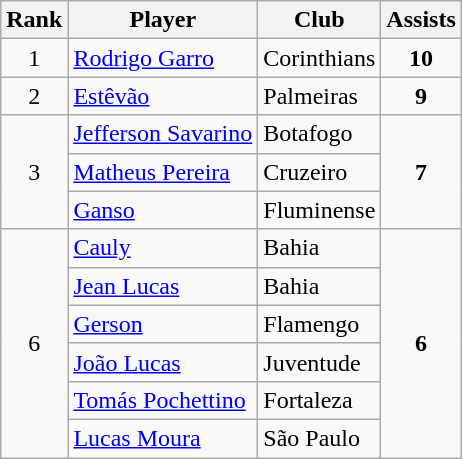<table class="wikitable" style="text-align:center">
<tr>
<th>Rank</th>
<th>Player</th>
<th>Club</th>
<th>Assists</th>
</tr>
<tr>
<td>1</td>
<td align="left"> <a href='#'>Rodrigo Garro</a></td>
<td align="left">Corinthians</td>
<td><strong>10</strong></td>
</tr>
<tr>
<td>2</td>
<td align="left"> <a href='#'>Estêvão</a></td>
<td align="left">Palmeiras</td>
<td><strong>9</strong></td>
</tr>
<tr>
<td rowspan="3">3</td>
<td align="left"> <a href='#'>Jefferson Savarino</a></td>
<td align="left">Botafogo</td>
<td rowspan="3"><strong>7</strong></td>
</tr>
<tr>
<td align="left"> <a href='#'>Matheus Pereira</a></td>
<td align="left">Cruzeiro</td>
</tr>
<tr>
<td align="left"> <a href='#'>Ganso</a></td>
<td align="left">Fluminense</td>
</tr>
<tr>
<td rowspan="6">6</td>
<td align="left"> <a href='#'>Cauly</a></td>
<td align="left">Bahia</td>
<td rowspan="6"><strong>6</strong></td>
</tr>
<tr>
<td align="left"> <a href='#'>Jean Lucas</a></td>
<td align="left">Bahia</td>
</tr>
<tr>
<td align="left"> <a href='#'>Gerson</a></td>
<td align="left">Flamengo</td>
</tr>
<tr>
<td align="left"> <a href='#'>João Lucas</a></td>
<td align="left">Juventude</td>
</tr>
<tr>
<td align="left"> <a href='#'>Tomás Pochettino</a></td>
<td align="left">Fortaleza</td>
</tr>
<tr>
<td align="left"> <a href='#'>Lucas Moura</a></td>
<td align="left">São Paulo</td>
</tr>
</table>
